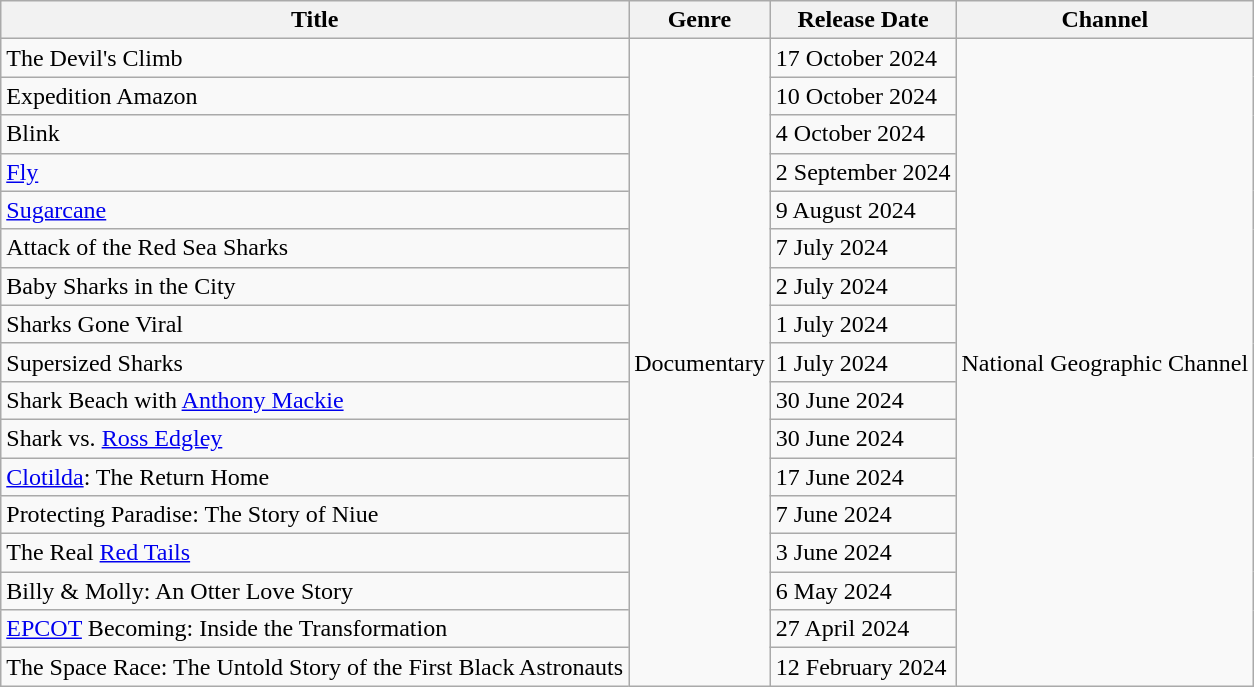<table class="wikitable sortable">
<tr>
<th>Title</th>
<th>Genre</th>
<th>Release Date</th>
<th>Channel</th>
</tr>
<tr>
<td>The Devil's Climb</td>
<td rowspan="17">Documentary</td>
<td>17 October 2024</td>
<td rowspan="17">National Geographic Channel</td>
</tr>
<tr>
<td>Expedition Amazon</td>
<td>10 October 2024</td>
</tr>
<tr>
<td>Blink</td>
<td>4 October 2024</td>
</tr>
<tr>
<td><a href='#'>Fly</a></td>
<td>2 September 2024</td>
</tr>
<tr>
<td><a href='#'>Sugarcane</a></td>
<td>9 August 2024</td>
</tr>
<tr>
<td>Attack of the Red Sea Sharks</td>
<td>7 July 2024</td>
</tr>
<tr>
<td>Baby Sharks in the City</td>
<td>2 July 2024</td>
</tr>
<tr>
<td>Sharks Gone Viral</td>
<td>1 July 2024</td>
</tr>
<tr>
<td>Supersized Sharks</td>
<td>1 July 2024</td>
</tr>
<tr>
<td>Shark Beach with <a href='#'>Anthony Mackie</a></td>
<td>30 June 2024</td>
</tr>
<tr>
<td>Shark vs. <a href='#'>Ross Edgley</a></td>
<td>30 June 2024</td>
</tr>
<tr>
<td><a href='#'>Clotilda</a>: The Return Home</td>
<td>17 June 2024</td>
</tr>
<tr>
<td>Protecting Paradise: The Story of Niue</td>
<td>7 June 2024</td>
</tr>
<tr>
<td>The Real <a href='#'>Red Tails</a></td>
<td>3 June 2024</td>
</tr>
<tr>
<td>Billy & Molly: An Otter Love Story</td>
<td>6 May 2024</td>
</tr>
<tr>
<td><a href='#'>EPCOT</a> Becoming: Inside the Transformation</td>
<td>27 April 2024</td>
</tr>
<tr>
<td>The Space Race: The Untold Story of the First Black Astronauts</td>
<td>12 February 2024</td>
</tr>
</table>
